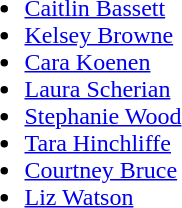<table>
<tr style="vertical-align:top">
<td><br><ul><li><a href='#'>Caitlin Bassett</a></li><li><a href='#'>Kelsey Browne</a></li><li><a href='#'>Cara Koenen</a></li><li><a href='#'>Laura Scherian</a></li><li><a href='#'>Stephanie Wood</a></li><li><a href='#'>Tara Hinchliffe</a></li><li><a href='#'>Courtney Bruce</a></li><li><a href='#'>Liz Watson</a></li></ul></td>
</tr>
</table>
